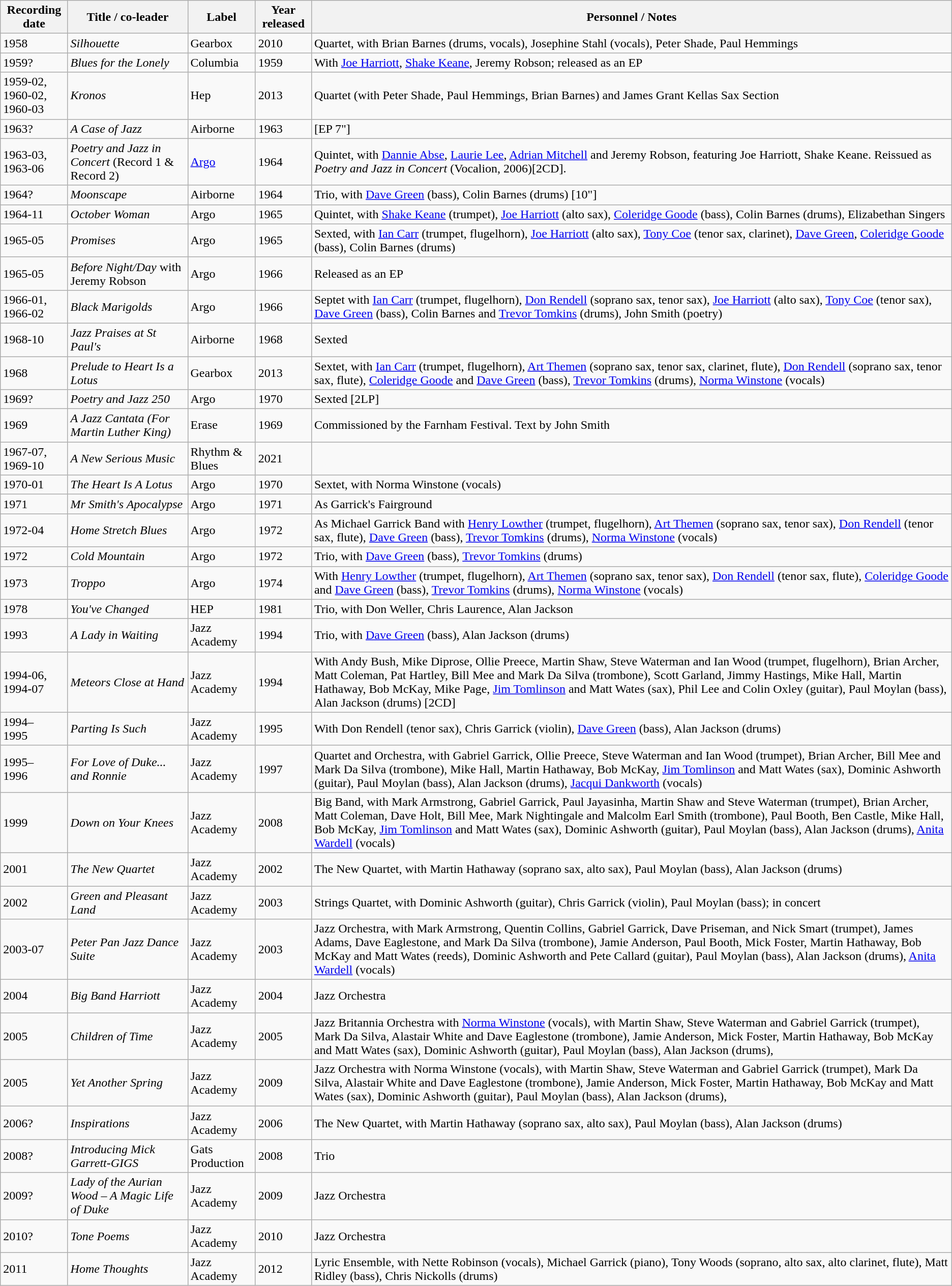<table class="wikitable sortable">
<tr>
<th>Recording date</th>
<th>Title / co-leader</th>
<th>Label</th>
<th>Year released</th>
<th>Personnel / Notes</th>
</tr>
<tr>
<td>1958</td>
<td><em>Silhouette</em></td>
<td>Gearbox</td>
<td>2010</td>
<td>Quartet, with Brian Barnes (drums, vocals), Josephine Stahl (vocals), Peter Shade, Paul Hemmings</td>
</tr>
<tr>
<td>1959?</td>
<td><em>Blues for the Lonely</em></td>
<td>Columbia</td>
<td>1959</td>
<td>With <a href='#'>Joe Harriott</a>, <a href='#'>Shake Keane</a>, Jeremy Robson; released as an EP</td>
</tr>
<tr>
<td>1959-02, <br>1960-02, <br>1960-03</td>
<td><em>Kronos</em></td>
<td>Hep</td>
<td>2013</td>
<td>Quartet (with Peter Shade, Paul Hemmings, Brian Barnes) and James Grant Kellas Sax Section</td>
</tr>
<tr>
<td>1963?</td>
<td><em>A Case of Jazz</em></td>
<td>Airborne</td>
<td>1963</td>
<td>[EP 7"]</td>
</tr>
<tr>
<td>1963-03, <br>1963-06</td>
<td><em>Poetry and Jazz in Concert</em> (Record 1 & Record 2)</td>
<td><a href='#'>Argo</a></td>
<td>1964</td>
<td>Quintet, with <a href='#'>Dannie Abse</a>, <a href='#'>Laurie Lee</a>, <a href='#'>Adrian Mitchell</a> and Jeremy Robson, featuring Joe Harriott, Shake Keane. Reissued as <em>Poetry and Jazz in Concert</em> (Vocalion, 2006)[2CD].</td>
</tr>
<tr>
<td>1964?</td>
<td><em>Moonscape</em></td>
<td>Airborne</td>
<td>1964</td>
<td>Trio, with <a href='#'>Dave Green</a> (bass), Colin Barnes (drums) [10"]</td>
</tr>
<tr>
<td>1964-11</td>
<td><em>October Woman</em></td>
<td>Argo</td>
<td>1965</td>
<td>Quintet, with <a href='#'>Shake Keane</a> (trumpet), <a href='#'>Joe Harriott</a> (alto sax), <a href='#'>Coleridge Goode</a> (bass), Colin Barnes (drums), Elizabethan Singers</td>
</tr>
<tr>
<td>1965-05</td>
<td><em>Promises</em></td>
<td>Argo</td>
<td>1965</td>
<td>Sexted, with <a href='#'>Ian Carr</a> (trumpet, flugelhorn), <a href='#'>Joe Harriott</a> (alto sax), <a href='#'>Tony Coe</a> (tenor sax, clarinet), <a href='#'>Dave Green</a>, <a href='#'>Coleridge Goode</a> (bass), Colin Barnes (drums)</td>
</tr>
<tr>
<td>1965-05</td>
<td><em>Before Night/Day</em> with Jeremy Robson</td>
<td>Argo</td>
<td>1966</td>
<td>Released as an EP</td>
</tr>
<tr>
<td>1966-01, <br>1966-02</td>
<td><em>Black Marigolds</em></td>
<td>Argo</td>
<td>1966</td>
<td>Septet with <a href='#'>Ian Carr</a> (trumpet, flugelhorn), <a href='#'>Don Rendell</a> (soprano sax, tenor sax), <a href='#'>Joe Harriott</a> (alto sax), <a href='#'>Tony Coe</a> (tenor sax), <a href='#'>Dave Green</a> (bass), Colin Barnes and <a href='#'>Trevor Tomkins</a> (drums), John Smith (poetry)</td>
</tr>
<tr>
<td>1968-10</td>
<td><em>Jazz Praises at St Paul's</em></td>
<td>Airborne</td>
<td>1968</td>
<td>Sexted</td>
</tr>
<tr>
<td>1968</td>
<td><em>Prelude to Heart Is a Lotus</em></td>
<td>Gearbox</td>
<td>2013</td>
<td>Sextet, with <a href='#'>Ian Carr</a> (trumpet, flugelhorn), <a href='#'>Art Themen</a> (soprano sax, tenor sax, clarinet, flute), <a href='#'>Don Rendell</a> (soprano sax, tenor sax, flute), <a href='#'>Coleridge Goode</a> and <a href='#'>Dave Green</a> (bass), <a href='#'>Trevor Tomkins</a> (drums), <a href='#'>Norma Winstone</a> (vocals)</td>
</tr>
<tr>
<td>1969?</td>
<td><em>Poetry and Jazz 250</em></td>
<td>Argo</td>
<td>1970</td>
<td>Sexted [2LP]</td>
</tr>
<tr>
<td>1969</td>
<td><em>A Jazz Cantata (For Martin Luther King)</em></td>
<td>Erase</td>
<td>1969</td>
<td>Commissioned by the Farnham Festival. Text by John Smith</td>
</tr>
<tr>
<td>1967-07, <br>1969-10</td>
<td><em>A New Serious Music</em></td>
<td>Rhythm & Blues</td>
<td>2021</td>
<td></td>
</tr>
<tr>
<td>1970-01</td>
<td><em>The Heart Is A Lotus</em></td>
<td>Argo</td>
<td>1970</td>
<td>Sextet, with Norma Winstone (vocals)</td>
</tr>
<tr>
<td>1971</td>
<td><em>Mr Smith's Apocalypse</em></td>
<td>Argo</td>
<td>1971</td>
<td>As Garrick's Fairground</td>
</tr>
<tr>
<td>1972-04</td>
<td><em>Home Stretch Blues</em></td>
<td>Argo</td>
<td>1972</td>
<td>As Michael Garrick Band with <a href='#'>Henry Lowther</a> (trumpet, flugelhorn), <a href='#'>Art Themen</a> (soprano sax, tenor sax), <a href='#'>Don Rendell</a> (tenor sax, flute), <a href='#'>Dave Green</a> (bass), <a href='#'>Trevor Tomkins</a> (drums), <a href='#'>Norma Winstone</a> (vocals)</td>
</tr>
<tr>
<td>1972</td>
<td><em>Cold Mountain</em></td>
<td>Argo</td>
<td>1972</td>
<td>Trio, with <a href='#'>Dave Green</a> (bass), <a href='#'>Trevor Tomkins</a> (drums)</td>
</tr>
<tr>
<td>1973</td>
<td><em>Troppo</em></td>
<td>Argo</td>
<td>1974</td>
<td>With <a href='#'>Henry Lowther</a> (trumpet, flugelhorn), <a href='#'>Art Themen</a> (soprano sax, tenor sax), <a href='#'>Don Rendell</a> (tenor sax, flute), <a href='#'>Coleridge Goode</a> and <a href='#'>Dave Green</a> (bass), <a href='#'>Trevor Tomkins</a> (drums), <a href='#'>Norma Winstone</a> (vocals)</td>
</tr>
<tr>
<td>1978</td>
<td><em>You've Changed</em></td>
<td>HEP</td>
<td>1981</td>
<td>Trio, with Don Weller, Chris Laurence, Alan Jackson</td>
</tr>
<tr>
<td>1993</td>
<td><em>A Lady in Waiting</em></td>
<td>Jazz Academy</td>
<td>1994</td>
<td>Trio, with <a href='#'>Dave Green</a> (bass), Alan Jackson (drums)</td>
</tr>
<tr>
<td>1994-06, <br>1994-07</td>
<td><em>Meteors Close at Hand</em></td>
<td>Jazz Academy</td>
<td>1994</td>
<td>With Andy Bush, Mike Diprose, Ollie Preece, Martin Shaw, Steve Waterman and Ian Wood (trumpet, flugelhorn), Brian Archer, Matt Coleman, Pat Hartley, Bill Mee and Mark Da Silva (trombone), Scott Garland, Jimmy Hastings, Mike Hall, Martin Hathaway, Bob McKay, Mike Page, <a href='#'>Jim Tomlinson</a> and Matt Wates (sax), Phil Lee and Colin Oxley (guitar), Paul Moylan (bass), Alan Jackson (drums) [2CD]</td>
</tr>
<tr>
<td>1994–<br>1995</td>
<td><em>Parting Is Such</em></td>
<td>Jazz Academy</td>
<td>1995</td>
<td>With Don Rendell (tenor sax), Chris Garrick (violin), <a href='#'>Dave Green</a> (bass), Alan Jackson (drums)</td>
</tr>
<tr>
<td>1995–<br>1996</td>
<td><em>For Love of Duke... and Ronnie</em></td>
<td>Jazz Academy</td>
<td>1997</td>
<td>Quartet and Orchestra, with Gabriel Garrick, Ollie Preece, Steve Waterman and Ian Wood (trumpet), Brian Archer, Bill Mee and Mark Da Silva (trombone), Mike Hall, Martin Hathaway, Bob McKay, <a href='#'>Jim Tomlinson</a> and Matt Wates (sax), Dominic Ashworth (guitar), Paul Moylan (bass), Alan Jackson (drums), <a href='#'>Jacqui Dankworth</a> (vocals)</td>
</tr>
<tr>
<td>1999</td>
<td><em>Down on Your Knees</em></td>
<td>Jazz Academy</td>
<td>2008</td>
<td>Big Band, with Mark Armstrong, Gabriel Garrick, Paul Jayasinha, Martin Shaw and Steve Waterman (trumpet), Brian Archer, Matt Coleman, Dave Holt, Bill Mee, Mark Nightingale and Malcolm Earl Smith (trombone), Paul Booth, Ben Castle, Mike Hall, Bob McKay, <a href='#'>Jim Tomlinson</a> and Matt Wates (sax), Dominic Ashworth (guitar), Paul Moylan (bass), Alan Jackson (drums), <a href='#'>Anita Wardell</a> (vocals)</td>
</tr>
<tr>
<td>2001</td>
<td><em>The New Quartet</em></td>
<td>Jazz Academy</td>
<td>2002</td>
<td>The New Quartet, with Martin Hathaway (soprano sax, alto sax), Paul Moylan (bass), Alan Jackson (drums)</td>
</tr>
<tr>
<td>2002</td>
<td><em>Green and Pleasant Land</em></td>
<td>Jazz Academy</td>
<td>2003</td>
<td>Strings Quartet, with Dominic Ashworth (guitar), Chris Garrick (violin), Paul Moylan (bass); in concert</td>
</tr>
<tr>
<td>2003-07</td>
<td><em>Peter Pan Jazz Dance Suite</em></td>
<td>Jazz Academy</td>
<td>2003</td>
<td>Jazz Orchestra, with Mark Armstrong, Quentin Collins, Gabriel Garrick, Dave Priseman, and Nick Smart (trumpet), James Adams, Dave Eaglestone, and Mark Da Silva (trombone), Jamie Anderson, Paul Booth, Mick Foster, Martin Hathaway, Bob McKay and Matt Wates (reeds), Dominic Ashworth and Pete Callard (guitar), Paul Moylan (bass), Alan Jackson (drums), <a href='#'>Anita Wardell</a> (vocals)</td>
</tr>
<tr>
<td>2004</td>
<td><em>Big Band Harriott</em></td>
<td>Jazz Academy</td>
<td>2004</td>
<td>Jazz Orchestra</td>
</tr>
<tr>
<td>2005</td>
<td><em>Children of Time</em></td>
<td>Jazz Academy</td>
<td>2005</td>
<td>Jazz Britannia Orchestra with <a href='#'>Norma Winstone</a> (vocals), with Martin Shaw, Steve Waterman and Gabriel Garrick (trumpet), Mark Da Silva, Alastair White and Dave Eaglestone (trombone), Jamie Anderson, Mick Foster, Martin Hathaway, Bob McKay and Matt Wates (sax), Dominic Ashworth (guitar), Paul Moylan (bass), Alan Jackson (drums),</td>
</tr>
<tr>
<td>2005</td>
<td><em>Yet Another Spring</em></td>
<td>Jazz Academy</td>
<td>2009</td>
<td>Jazz Orchestra with Norma Winstone (vocals), with Martin Shaw, Steve Waterman and Gabriel Garrick (trumpet), Mark Da Silva, Alastair White and Dave Eaglestone (trombone), Jamie Anderson, Mick Foster, Martin Hathaway, Bob McKay and Matt Wates (sax), Dominic Ashworth (guitar), Paul Moylan (bass), Alan Jackson (drums),</td>
</tr>
<tr>
<td>2006?</td>
<td><em>Inspirations</em></td>
<td>Jazz Academy</td>
<td>2006</td>
<td>The New Quartet, with Martin Hathaway (soprano sax, alto sax), Paul Moylan (bass), Alan Jackson (drums)</td>
</tr>
<tr>
<td>2008?</td>
<td><em>Introducing Mick Garrett-GIGS</em></td>
<td>Gats Production</td>
<td>2008</td>
<td>Trio</td>
</tr>
<tr>
<td>2009?</td>
<td><em>Lady of the Aurian Wood – A Magic Life of Duke</em></td>
<td>Jazz Academy</td>
<td>2009</td>
<td>Jazz Orchestra</td>
</tr>
<tr>
<td>2010?</td>
<td><em>Tone Poems</em></td>
<td>Jazz Academy</td>
<td>2010</td>
<td>Jazz Orchestra</td>
</tr>
<tr>
<td>2011</td>
<td><em>Home Thoughts</em></td>
<td>Jazz Academy</td>
<td>2012</td>
<td>Lyric Ensemble, with Nette Robinson (vocals), Michael Garrick (piano), Tony Woods (soprano, alto sax, alto clarinet, flute), Matt Ridley (bass), Chris Nickolls (drums)</td>
</tr>
</table>
